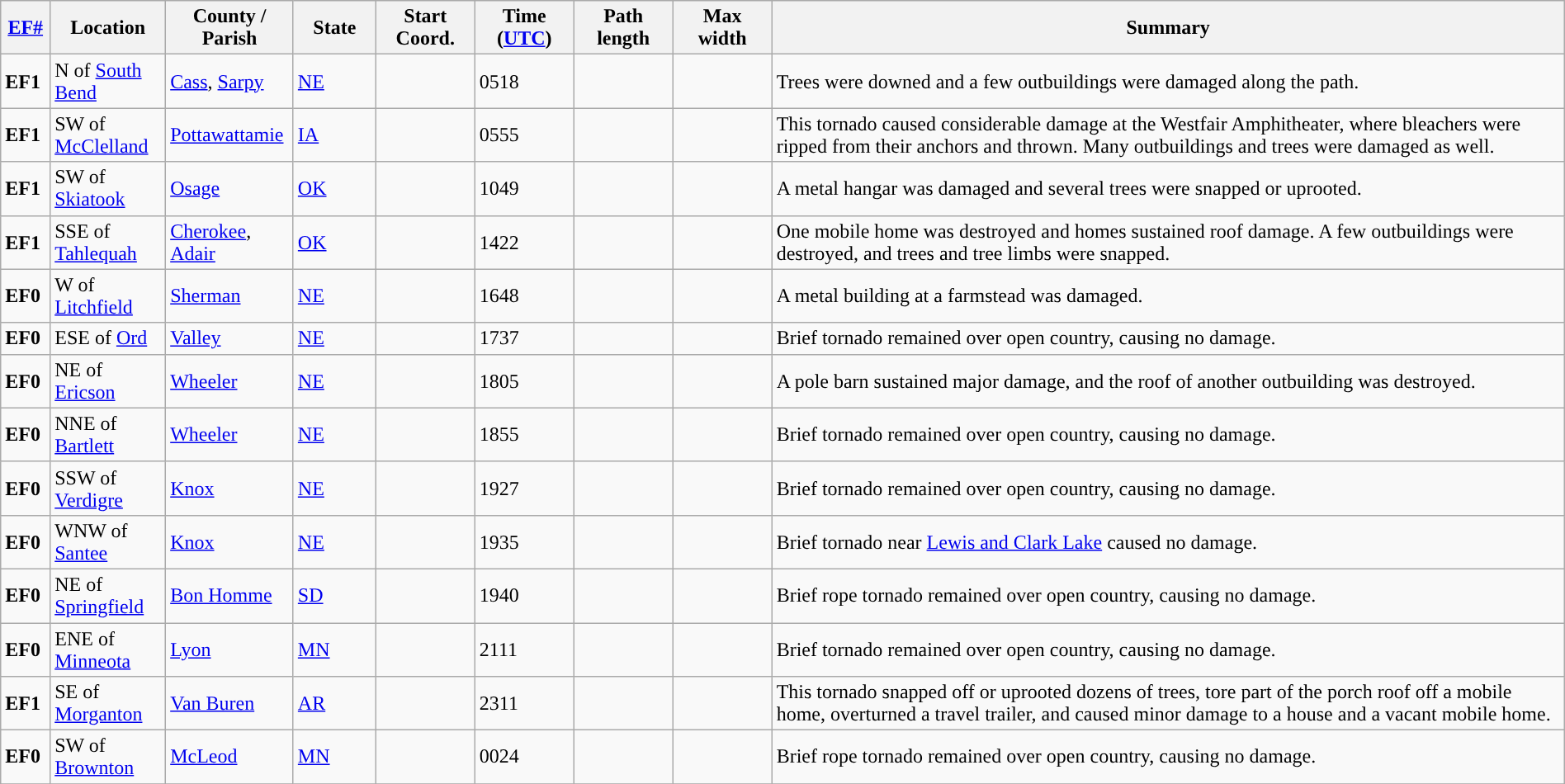<table class="wikitable sortable" style="width:100%;">
<tr>
<th scope="col"  style="width:3%; text-align:center;"><a href='#'>EF#</a></th>
<th scope="col"  style="width:7%; text-align:center;" class="unsortable">Location</th>
<th scope="col"  style="width:6%; text-align:center;" class="unsortable">County / Parish</th>
<th scope="col"  style="width:5%; text-align:center;">State</th>
<th scope="col"  style="width:6%; text-align:center;">Start Coord.</th>
<th scope="col"  style="width:6%; text-align:center;">Time (<a href='#'>UTC</a>)</th>
<th scope="col"  style="width:6%; text-align:center;">Path length</th>
<th scope="col"  style="width:6%; text-align:center;">Max width</th>
<th scope="col" class="unsortable" style="width:48%; text-align:center;">Summary</th>
</tr>
<tr>
<td><strong>EF1</strong></td>
<td>N of <a href='#'>South Bend</a></td>
<td><a href='#'>Cass</a>, <a href='#'>Sarpy</a></td>
<td><a href='#'>NE</a></td>
<td></td>
<td>0518</td>
<td></td>
<td></td>
<td>Trees were downed and a few outbuildings were damaged along the path.</td>
</tr>
<tr>
<td><strong>EF1</strong></td>
<td>SW of <a href='#'>McClelland</a></td>
<td><a href='#'>Pottawattamie</a></td>
<td><a href='#'>IA</a></td>
<td></td>
<td>0555</td>
<td></td>
<td></td>
<td>This tornado caused considerable damage at the Westfair Amphitheater, where bleachers were ripped from their anchors and thrown. Many outbuildings and trees were damaged as well.</td>
</tr>
<tr>
<td><strong>EF1</strong></td>
<td>SW of <a href='#'>Skiatook</a></td>
<td><a href='#'>Osage</a></td>
<td><a href='#'>OK</a></td>
<td></td>
<td>1049</td>
<td></td>
<td></td>
<td>A metal hangar was damaged and several trees were snapped or uprooted.</td>
</tr>
<tr>
<td><strong>EF1</strong></td>
<td>SSE of <a href='#'>Tahlequah</a></td>
<td><a href='#'>Cherokee</a>, <a href='#'>Adair</a></td>
<td><a href='#'>OK</a></td>
<td></td>
<td>1422</td>
<td></td>
<td></td>
<td>One mobile home was destroyed and homes sustained roof damage. A few outbuildings were destroyed, and trees and tree limbs were snapped.</td>
</tr>
<tr>
<td><strong>EF0</strong></td>
<td>W of <a href='#'>Litchfield</a></td>
<td><a href='#'>Sherman</a></td>
<td><a href='#'>NE</a></td>
<td></td>
<td>1648</td>
<td></td>
<td></td>
<td>A metal building at a farmstead was damaged.</td>
</tr>
<tr>
<td><strong>EF0</strong></td>
<td>ESE of <a href='#'>Ord</a></td>
<td><a href='#'>Valley</a></td>
<td><a href='#'>NE</a></td>
<td></td>
<td>1737</td>
<td></td>
<td></td>
<td>Brief tornado remained over open country, causing no damage.</td>
</tr>
<tr>
<td><strong>EF0</strong></td>
<td>NE of <a href='#'>Ericson</a></td>
<td><a href='#'>Wheeler</a></td>
<td><a href='#'>NE</a></td>
<td></td>
<td>1805</td>
<td></td>
<td></td>
<td>A pole barn sustained major damage, and the roof of another outbuilding was destroyed.</td>
</tr>
<tr>
<td><strong>EF0</strong></td>
<td>NNE of <a href='#'>Bartlett</a></td>
<td><a href='#'>Wheeler</a></td>
<td><a href='#'>NE</a></td>
<td></td>
<td>1855</td>
<td></td>
<td></td>
<td>Brief tornado remained over open country, causing no damage.</td>
</tr>
<tr>
<td><strong>EF0</strong></td>
<td>SSW of <a href='#'>Verdigre</a></td>
<td><a href='#'>Knox</a></td>
<td><a href='#'>NE</a></td>
<td></td>
<td>1927</td>
<td></td>
<td></td>
<td>Brief tornado remained over open country, causing no damage.</td>
</tr>
<tr>
<td><strong>EF0</strong></td>
<td>WNW of <a href='#'>Santee</a></td>
<td><a href='#'>Knox</a></td>
<td><a href='#'>NE</a></td>
<td></td>
<td>1935</td>
<td></td>
<td></td>
<td>Brief tornado near <a href='#'>Lewis and Clark Lake</a> caused no damage.</td>
</tr>
<tr>
<td><strong>EF0</strong></td>
<td>NE of <a href='#'>Springfield</a></td>
<td><a href='#'>Bon Homme</a></td>
<td><a href='#'>SD</a></td>
<td></td>
<td>1940</td>
<td></td>
<td></td>
<td>Brief rope tornado remained over open country, causing no damage.</td>
</tr>
<tr>
<td><strong>EF0</strong></td>
<td>ENE of <a href='#'>Minneota</a></td>
<td><a href='#'>Lyon</a></td>
<td><a href='#'>MN</a></td>
<td></td>
<td>2111</td>
<td></td>
<td></td>
<td>Brief tornado remained over open country, causing no damage.</td>
</tr>
<tr>
<td><strong>EF1</strong></td>
<td>SE of <a href='#'>Morganton</a></td>
<td><a href='#'>Van Buren</a></td>
<td><a href='#'>AR</a></td>
<td></td>
<td>2311</td>
<td></td>
<td></td>
<td>This tornado snapped off or uprooted dozens of trees, tore part of the porch roof off a mobile home, overturned a travel trailer, and caused minor damage to a house and a vacant mobile home.</td>
</tr>
<tr>
<td><strong>EF0</strong></td>
<td>SW of <a href='#'>Brownton</a></td>
<td><a href='#'>McLeod</a></td>
<td><a href='#'>MN</a></td>
<td></td>
<td>0024</td>
<td></td>
<td></td>
<td>Brief rope tornado remained over open country, causing no damage.</td>
</tr>
<tr>
</tr>
</table>
